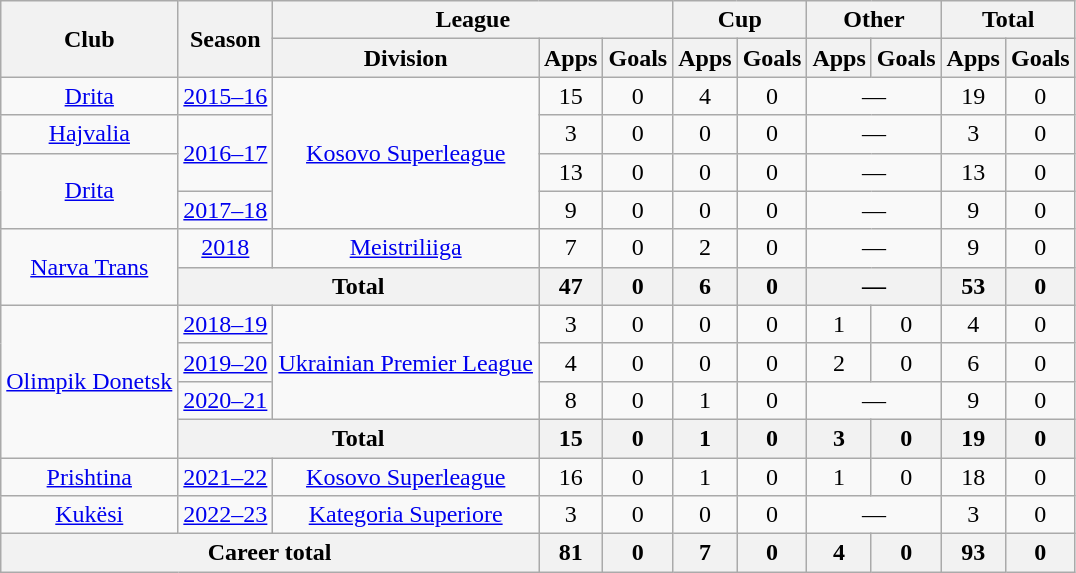<table class="wikitable" style="text-align:center">
<tr>
<th rowspan="2">Club</th>
<th rowspan="2">Season</th>
<th colspan="3">League</th>
<th colspan="2">Cup</th>
<th colspan="2">Other</th>
<th colspan="2">Total</th>
</tr>
<tr>
<th>Division</th>
<th>Apps</th>
<th>Goals</th>
<th>Apps</th>
<th>Goals</th>
<th>Apps</th>
<th>Goals</th>
<th>Apps</th>
<th>Goals</th>
</tr>
<tr>
<td><a href='#'>Drita</a></td>
<td><a href='#'>2015–16</a></td>
<td rowspan="4"><a href='#'>Kosovo Superleague</a></td>
<td>15</td>
<td>0</td>
<td>4</td>
<td>0</td>
<td colspan="2">—</td>
<td>19</td>
<td>0</td>
</tr>
<tr>
<td><a href='#'>Hajvalia</a></td>
<td rowspan="2"><a href='#'>2016–17</a></td>
<td>3</td>
<td>0</td>
<td>0</td>
<td>0</td>
<td colspan="2">—</td>
<td>3</td>
<td>0</td>
</tr>
<tr>
<td rowspan="2"><a href='#'>Drita</a></td>
<td>13</td>
<td>0</td>
<td>0</td>
<td>0</td>
<td colspan="2">—</td>
<td>13</td>
<td>0</td>
</tr>
<tr>
<td><a href='#'>2017–18</a></td>
<td>9</td>
<td>0</td>
<td>0</td>
<td>0</td>
<td colspan="2">—</td>
<td>9</td>
<td>0</td>
</tr>
<tr>
<td rowspan="2"><a href='#'>Narva Trans</a></td>
<td><a href='#'>2018</a></td>
<td><a href='#'>Meistriliiga</a></td>
<td>7</td>
<td>0</td>
<td>2</td>
<td>0</td>
<td colspan="2">—</td>
<td>9</td>
<td>0</td>
</tr>
<tr>
<th colspan="2">Total</th>
<th>47</th>
<th>0</th>
<th>6</th>
<th>0</th>
<th colspan="2">—</th>
<th>53</th>
<th>0</th>
</tr>
<tr>
<td rowspan="4"><a href='#'>Olimpik Donetsk</a></td>
<td><a href='#'>2018–19</a></td>
<td rowspan="3"><a href='#'>Ukrainian Premier League</a></td>
<td>3</td>
<td>0</td>
<td>0</td>
<td>0</td>
<td>1</td>
<td>0</td>
<td>4</td>
<td>0</td>
</tr>
<tr>
<td><a href='#'>2019–20</a></td>
<td>4</td>
<td>0</td>
<td>0</td>
<td>0</td>
<td>2</td>
<td>0</td>
<td>6</td>
<td>0</td>
</tr>
<tr>
<td><a href='#'>2020–21</a></td>
<td>8</td>
<td>0</td>
<td>1</td>
<td>0</td>
<td colspan="2">—</td>
<td>9</td>
<td>0</td>
</tr>
<tr>
<th colspan="2">Total</th>
<th>15</th>
<th>0</th>
<th>1</th>
<th>0</th>
<th>3</th>
<th>0</th>
<th>19</th>
<th>0</th>
</tr>
<tr>
<td><a href='#'>Prishtina</a></td>
<td><a href='#'>2021–22</a></td>
<td><a href='#'>Kosovo Superleague</a></td>
<td>16</td>
<td>0</td>
<td>1</td>
<td>0</td>
<td>1</td>
<td>0</td>
<td>18</td>
<td>0</td>
</tr>
<tr>
<td><a href='#'>Kukësi</a></td>
<td><a href='#'>2022–23</a></td>
<td><a href='#'>Kategoria Superiore</a></td>
<td>3</td>
<td>0</td>
<td>0</td>
<td>0</td>
<td colspan="2">—</td>
<td>3</td>
<td>0</td>
</tr>
<tr>
<th colspan="3">Career total</th>
<th>81</th>
<th>0</th>
<th>7</th>
<th>0</th>
<th>4</th>
<th>0</th>
<th>93</th>
<th>0</th>
</tr>
</table>
